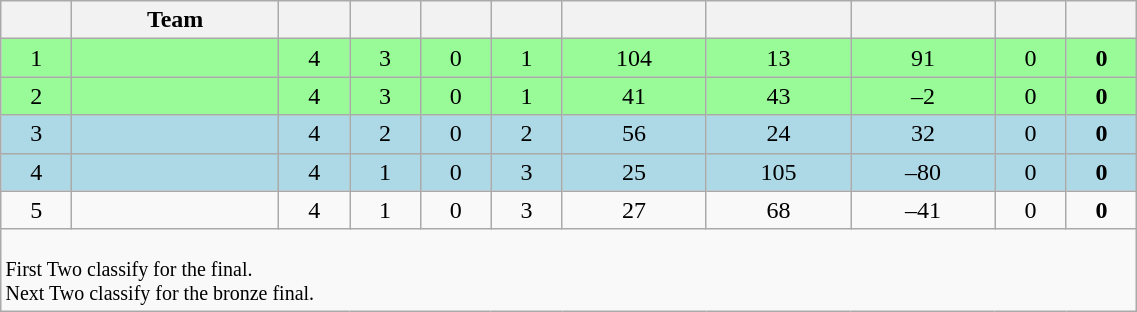<table class="wikitable" style="width:60%;text-align:center">
<tr>
<th></th>
<th>Team</th>
<th></th>
<th></th>
<th></th>
<th></th>
<th></th>
<th></th>
<th></th>
<th></th>
<th></th>
</tr>
<tr bgcolor=palegreen>
<td>1</td>
<td align="left"></td>
<td>4</td>
<td>3</td>
<td>0</td>
<td>1</td>
<td>104</td>
<td>13</td>
<td>91</td>
<td>0</td>
<td><strong>0</strong></td>
</tr>
<tr bgcolor=palegreen>
<td>2</td>
<td align="left"></td>
<td>4</td>
<td>3</td>
<td>0</td>
<td>1</td>
<td>41</td>
<td>43</td>
<td>–2</td>
<td>0</td>
<td><strong>0</strong></td>
</tr>
<tr bgcolor=lightblue>
<td>3</td>
<td align="left"></td>
<td>4</td>
<td>2</td>
<td>0</td>
<td>2</td>
<td>56</td>
<td>24</td>
<td>32</td>
<td>0</td>
<td><strong>0</strong></td>
</tr>
<tr bgcolor=lightblue>
<td>4</td>
<td align="left"></td>
<td>4</td>
<td>1</td>
<td>0</td>
<td>3</td>
<td>25</td>
<td>105</td>
<td>–80</td>
<td>0</td>
<td><strong>0</strong></td>
</tr>
<tr>
<td>5</td>
<td align="left"></td>
<td>4</td>
<td>1</td>
<td>0</td>
<td>3</td>
<td>27</td>
<td>68</td>
<td>–41</td>
<td>0</td>
<td><strong>0</strong></td>
</tr>
<tr | style="text-align:left;" |>
<td colspan="11" style="border:0px; font-size:smaller"><br><span>First Two</span> classify for the final.
<br> <span>Next Two</span> classify for the bronze final.</td>
</tr>
</table>
